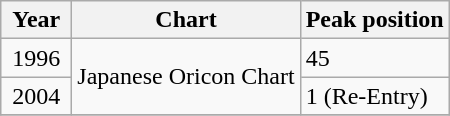<table class="wikitable">
<tr>
<th align="left" width="40">Year</th>
<th align="left">Chart</th>
<th align="left">Peak position</th>
</tr>
<tr>
<td align="center">1996</td>
<td align="left" rowspan=2>Japanese Oricon Chart</td>
<td align="left">45</td>
</tr>
<tr>
<td align="center">2004</td>
<td align="left">1 (Re-Entry)</td>
</tr>
<tr>
</tr>
</table>
